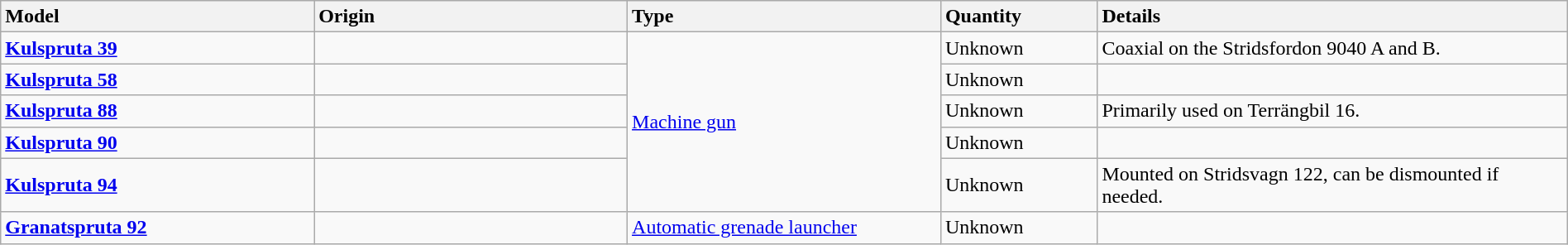<table class="wikitable" style="width:100%;">
<tr>
<th style="text-align:left;width:20%;">Model</th>
<th style="text-align:left;width:20%;">Origin</th>
<th style="text-align:left;width:20%;">Type</th>
<th style="text-align:left;width:10%;">Quantity</th>
<th style="text-align:left;width:30%;">Details</th>
</tr>
<tr>
<td><strong><a href='#'>Kulspruta 39</a></strong></td>
<td></td>
<td rowspan="5"><a href='#'>Machine gun</a></td>
<td>Unknown</td>
<td>Coaxial on the Stridsfordon 9040 A and B.</td>
</tr>
<tr>
<td><strong><a href='#'>Kul­spruta 58</a></strong></td>
<td></td>
<td>Unknown</td>
<td></td>
</tr>
<tr>
<td><strong><a href='#'>Kul­spruta 88</a></strong></td>
<td></td>
<td>Unknown</td>
<td>Primarily used on Terrängbil 16.</td>
</tr>
<tr>
<td><strong><a href='#'>Kul­spruta 90</a></strong></td>
<td></td>
<td>Unknown</td>
<td></td>
</tr>
<tr>
<td><strong><a href='#'>Kul­spruta 94</a></strong></td>
<td></td>
<td>Unknown</td>
<td>Mounted on Stridsvagn 122, can be dismounted if needed.</td>
</tr>
<tr>
<td><strong><a href='#'>Granat­spruta 92</a></strong></td>
<td></td>
<td><a href='#'>Automatic grenade launcher</a></td>
<td>Unknown</td>
<td></td>
</tr>
</table>
